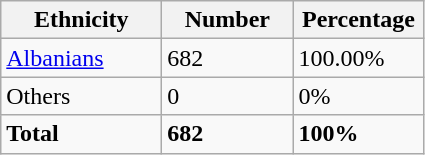<table class="wikitable">
<tr>
<th width="100px">Ethnicity</th>
<th width="80px">Number</th>
<th width="80px">Percentage</th>
</tr>
<tr>
<td><a href='#'>Albanians</a></td>
<td>682</td>
<td>100.00%</td>
</tr>
<tr>
<td>Others</td>
<td>0</td>
<td>0%</td>
</tr>
<tr>
<td><strong>Total</strong></td>
<td><strong>682</strong></td>
<td><strong>100%</strong></td>
</tr>
</table>
